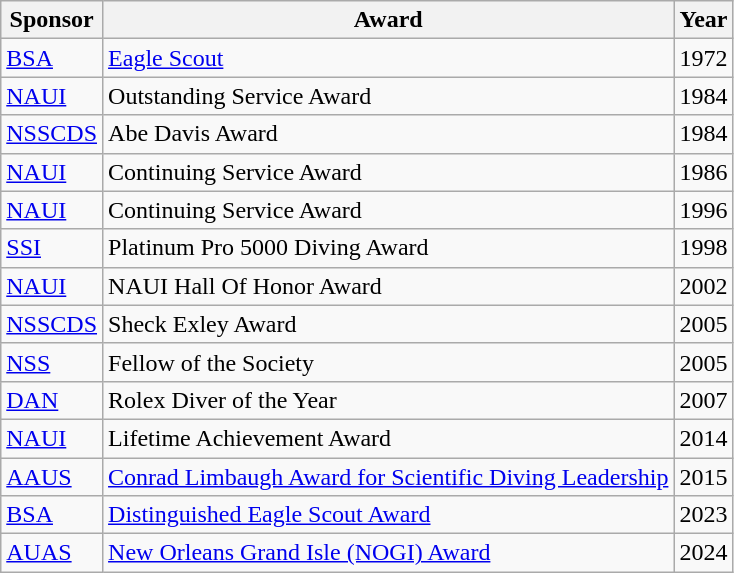<table class="wikitable sortable">
<tr>
<th>Sponsor</th>
<th>Award</th>
<th>Year</th>
</tr>
<tr>
<td><a href='#'>BSA</a></td>
<td><a href='#'>Eagle Scout</a></td>
<td>1972</td>
</tr>
<tr>
<td><a href='#'>NAUI</a></td>
<td>Outstanding Service Award</td>
<td>1984</td>
</tr>
<tr>
<td><a href='#'>NSSCDS</a></td>
<td>Abe Davis Award</td>
<td>1984</td>
</tr>
<tr>
<td><a href='#'>NAUI</a></td>
<td>Continuing Service Award</td>
<td>1986</td>
</tr>
<tr>
<td><a href='#'>NAUI</a></td>
<td>Continuing Service Award</td>
<td>1996</td>
</tr>
<tr>
<td><a href='#'>SSI</a></td>
<td>Platinum Pro 5000 Diving Award</td>
<td>1998</td>
</tr>
<tr>
<td><a href='#'>NAUI</a></td>
<td>NAUI Hall Of Honor Award</td>
<td>2002</td>
</tr>
<tr>
<td><a href='#'>NSSCDS</a></td>
<td>Sheck Exley Award</td>
<td>2005</td>
</tr>
<tr>
<td><a href='#'>NSS</a></td>
<td>Fellow of the Society</td>
<td>2005</td>
</tr>
<tr>
<td><a href='#'>DAN</a></td>
<td>Rolex Diver of the Year</td>
<td>2007</td>
</tr>
<tr>
<td><a href='#'>NAUI</a></td>
<td>Lifetime Achievement Award</td>
<td>2014</td>
</tr>
<tr>
<td><a href='#'>AAUS</a></td>
<td><a href='#'>Conrad Limbaugh Award for Scientific Diving Leadership</a></td>
<td>2015</td>
</tr>
<tr>
<td><a href='#'>BSA</a></td>
<td><a href='#'>Distinguished Eagle Scout Award</a></td>
<td>2023</td>
</tr>
<tr>
<td><a href='#'>AUAS</a></td>
<td><a href='#'>New Orleans Grand Isle (NOGI) Award</a></td>
<td>2024</td>
</tr>
</table>
